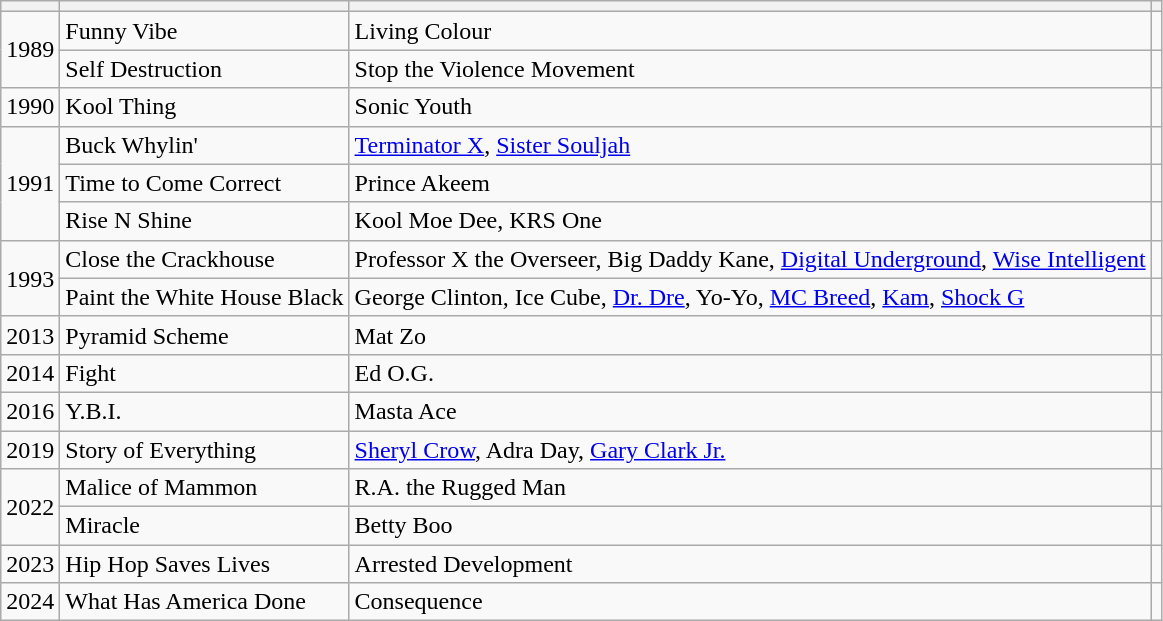<table class="wikitable">
<tr>
<th></th>
<th></th>
<th></th>
<th></th>
</tr>
<tr>
<td rowspan="2">1989</td>
<td>Funny Vibe</td>
<td>Living Colour</td>
<td></td>
</tr>
<tr>
<td>Self Destruction</td>
<td>Stop the Violence Movement</td>
<td></td>
</tr>
<tr>
<td>1990</td>
<td>Kool Thing</td>
<td>Sonic Youth</td>
<td></td>
</tr>
<tr>
<td rowspan="3">1991</td>
<td>Buck Whylin'</td>
<td><a href='#'>Terminator X</a>, <a href='#'>Sister Souljah</a></td>
<td></td>
</tr>
<tr>
<td>Time to Come Correct</td>
<td>Prince Akeem</td>
<td></td>
</tr>
<tr>
<td>Rise N Shine</td>
<td>Kool Moe Dee, KRS One</td>
<td></td>
</tr>
<tr>
<td rowspan="2">1993</td>
<td>Close the Crackhouse</td>
<td>Professor X the Overseer, Big Daddy Kane, <a href='#'>Digital Underground</a>, <a href='#'>Wise Intelligent</a></td>
<td></td>
</tr>
<tr>
<td>Paint the White House Black</td>
<td>George Clinton, Ice Cube, <a href='#'>Dr. Dre</a>, Yo-Yo, <a href='#'>MC Breed</a>, <a href='#'>Kam</a>, <a href='#'>Shock G</a></td>
<td></td>
</tr>
<tr>
<td>2013</td>
<td>Pyramid Scheme</td>
<td>Mat Zo</td>
<td></td>
</tr>
<tr>
<td>2014</td>
<td>Fight</td>
<td>Ed O.G.</td>
<td></td>
</tr>
<tr>
<td>2016</td>
<td>Y.B.I.</td>
<td>Masta Ace</td>
<td></td>
</tr>
<tr>
<td>2019</td>
<td>Story of Everything</td>
<td><a href='#'>Sheryl Crow</a>, Adra Day, <a href='#'>Gary Clark Jr.</a></td>
<td></td>
</tr>
<tr>
<td rowspan="2">2022</td>
<td>Malice of Mammon</td>
<td>R.A. the Rugged Man</td>
<td></td>
</tr>
<tr>
<td>Miracle</td>
<td>Betty Boo</td>
<td></td>
</tr>
<tr>
<td>2023</td>
<td>Hip Hop Saves Lives</td>
<td>Arrested Development</td>
<td></td>
</tr>
<tr>
<td>2024</td>
<td>What Has America Done</td>
<td>Consequence</td>
<td></td>
</tr>
</table>
